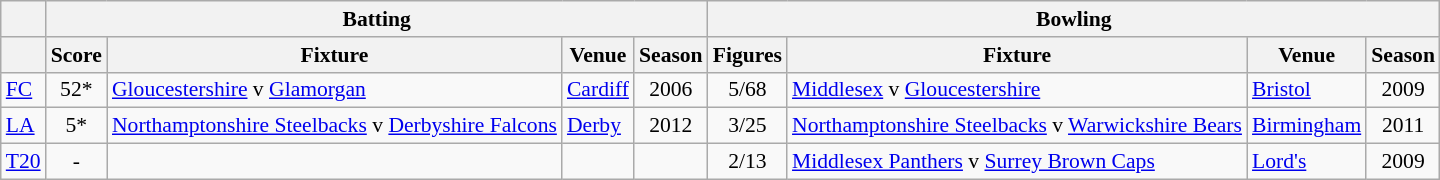<table class=wikitable style="font-size:90%">
<tr>
<th rowspan="1"></th>
<th colspan="4" rowspan="1">Batting</th>
<th colspan="4" rowspan="1">Bowling</th>
</tr>
<tr>
<th></th>
<th>Score</th>
<th>Fixture</th>
<th>Venue</th>
<th>Season</th>
<th>Figures</th>
<th>Fixture</th>
<th>Venue</th>
<th>Season</th>
</tr>
<tr>
<td><a href='#'>FC</a></td>
<td align="center">52*</td>
<td><a href='#'>Gloucestershire</a> v <a href='#'>Glamorgan</a></td>
<td><a href='#'>Cardiff</a></td>
<td align="center">2006</td>
<td align="center">5/68</td>
<td><a href='#'>Middlesex</a> v <a href='#'>Gloucestershire</a></td>
<td><a href='#'>Bristol</a></td>
<td align="center">2009</td>
</tr>
<tr>
<td><a href='#'>LA</a></td>
<td align="center">5*</td>
<td><a href='#'>Northamptonshire Steelbacks</a> v <a href='#'>Derbyshire Falcons</a></td>
<td><a href='#'>Derby</a></td>
<td align="center">2012</td>
<td align="center">3/25</td>
<td><a href='#'>Northamptonshire Steelbacks</a> v <a href='#'>Warwickshire Bears</a></td>
<td><a href='#'>Birmingham</a></td>
<td align="center">2011</td>
</tr>
<tr>
<td><a href='#'>T20</a></td>
<td align="center">-</td>
<td></td>
<td></td>
<td align="center"></td>
<td align="center">2/13</td>
<td><a href='#'>Middlesex Panthers</a> v <a href='#'>Surrey Brown Caps</a></td>
<td><a href='#'>Lord's</a></td>
<td align="center">2009</td>
</tr>
</table>
